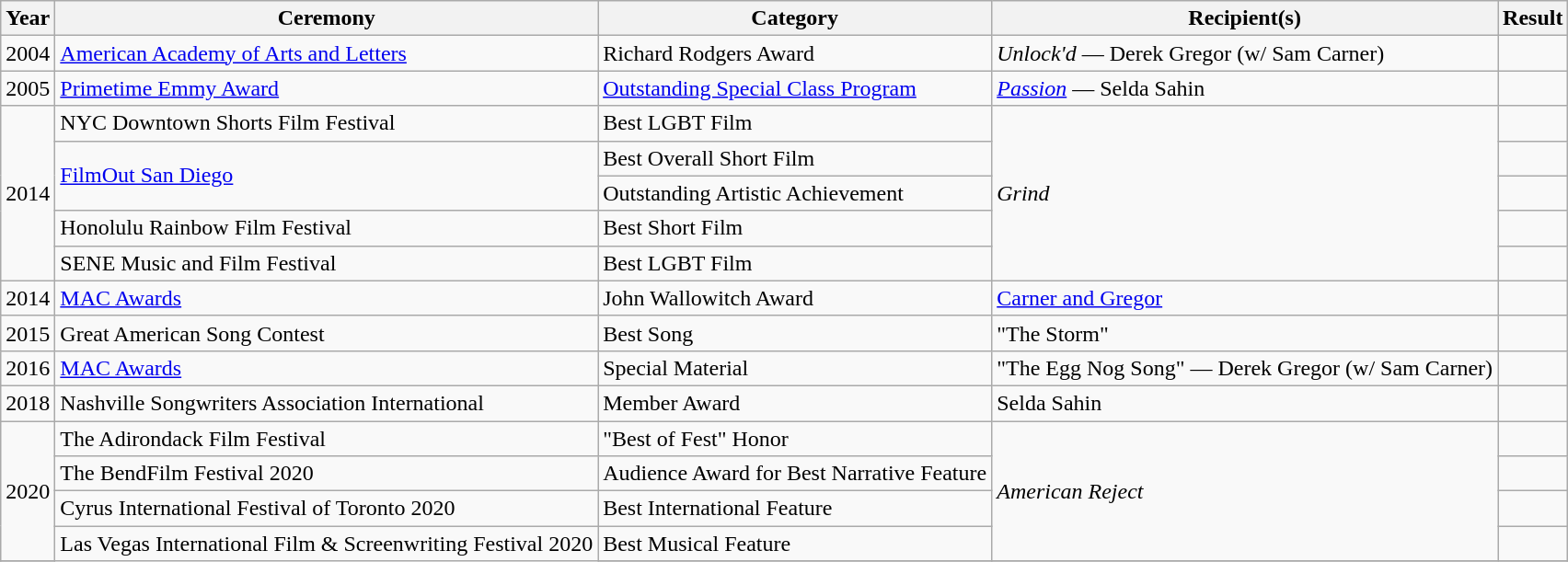<table class="wikitable sortable">
<tr>
<th align="left">Year</th>
<th align="left">Ceremony</th>
<th align="left">Category</th>
<th align="left">Recipient(s)</th>
<th align="left">Result</th>
</tr>
<tr>
<td rowspan="1">2004</td>
<td><a href='#'>American Academy of Arts and Letters</a></td>
<td>Richard Rodgers Award</td>
<td rowspan="1"><em>Unlock'd</em> — Derek Gregor (w/ Sam Carner)</td>
<td></td>
</tr>
<tr>
<td rowspan="1">2005</td>
<td><a href='#'>Primetime Emmy Award</a></td>
<td><a href='#'>Outstanding Special Class Program</a></td>
<td rowspan="1"><em><a href='#'>Passion</a></em> — Selda Sahin</td>
<td></td>
</tr>
<tr>
<td rowspan="5">2014</td>
<td>NYC Downtown Shorts Film Festival</td>
<td>Best LGBT Film</td>
<td rowspan="5"><em>Grind</em></td>
<td></td>
</tr>
<tr>
<td rowspan="2"><a href='#'>FilmOut San Diego</a></td>
<td>Best Overall Short Film</td>
<td></td>
</tr>
<tr>
<td>Outstanding Artistic Achievement</td>
<td></td>
</tr>
<tr>
<td>Honolulu Rainbow Film Festival</td>
<td>Best Short Film</td>
<td></td>
</tr>
<tr>
<td>SENE Music and Film Festival</td>
<td>Best LGBT Film</td>
<td></td>
</tr>
<tr>
<td>2014</td>
<td rowspan="1"><a href='#'>MAC Awards</a></td>
<td>John Wallowitch Award</td>
<td rowspan="1"><a href='#'>Carner and Gregor</a></td>
<td></td>
</tr>
<tr>
<td>2015</td>
<td>Great American Song Contest</td>
<td>Best Song</td>
<td>"The Storm"</td>
<td></td>
</tr>
<tr>
<td rowspan="1">2016</td>
<td rowspan="1"><a href='#'>MAC Awards</a></td>
<td>Special Material</td>
<td rowspan="1">"The Egg Nog Song" — Derek Gregor (w/ Sam Carner)</td>
<td></td>
</tr>
<tr>
<td rowspan="1">2018</td>
<td>Nashville Songwriters Association International</td>
<td>Member Award</td>
<td>Selda Sahin</td>
<td></td>
</tr>
<tr>
<td rowspan="4">2020</td>
<td>The Adirondack Film Festival</td>
<td>"Best of Fest" Honor</td>
<td rowspan="4"><em>American Reject</em></td>
<td></td>
</tr>
<tr>
<td>The BendFilm Festival 2020</td>
<td>Audience Award for Best Narrative Feature</td>
<td></td>
</tr>
<tr>
<td>Cyrus International Festival of Toronto 2020</td>
<td>Best International Feature</td>
<td></td>
</tr>
<tr>
<td rowspan="3">Las Vegas International Film & Screenwriting Festival 2020</td>
<td>Best Musical Feature</td>
<td></td>
</tr>
<tr>
</tr>
</table>
